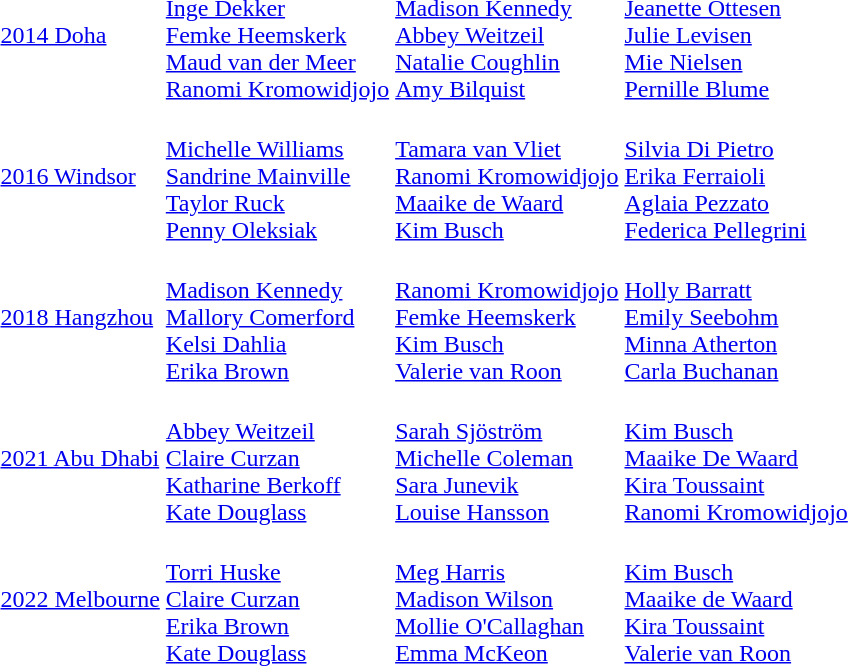<table>
<tr>
<td><a href='#'>2014 Doha</a></td>
<td><br><a href='#'>Inge Dekker</a><br><a href='#'>Femke Heemskerk</a><br><a href='#'>Maud van der Meer</a><br><a href='#'>Ranomi Kromowidjojo</a></td>
<td><br><a href='#'>Madison Kennedy</a><br><a href='#'>Abbey Weitzeil</a><br><a href='#'>Natalie Coughlin</a><br><a href='#'>Amy Bilquist</a></td>
<td><br><a href='#'>Jeanette Ottesen</a><br><a href='#'>Julie Levisen</a><br><a href='#'>Mie Nielsen</a><br><a href='#'>Pernille Blume</a></td>
</tr>
<tr>
<td><a href='#'>2016 Windsor</a></td>
<td><br><a href='#'>Michelle Williams</a><br><a href='#'>Sandrine Mainville</a><br><a href='#'>Taylor Ruck</a><br><a href='#'>Penny Oleksiak</a></td>
<td><br><a href='#'>Tamara van Vliet</a><br><a href='#'>Ranomi Kromowidjojo</a><br><a href='#'>Maaike de Waard</a><br><a href='#'>Kim Busch</a></td>
<td><br><a href='#'>Silvia Di Pietro</a><br><a href='#'>Erika Ferraioli</a><br><a href='#'>Aglaia Pezzato</a><br><a href='#'>Federica Pellegrini</a></td>
</tr>
<tr>
<td><a href='#'>2018 Hangzhou</a></td>
<td><br><a href='#'>Madison Kennedy</a><br><a href='#'>Mallory Comerford</a><br><a href='#'>Kelsi Dahlia</a><br><a href='#'>Erika Brown</a></td>
<td><br><a href='#'>Ranomi Kromowidjojo</a><br><a href='#'>Femke Heemskerk</a><br><a href='#'>Kim Busch</a><br><a href='#'>Valerie van Roon</a></td>
<td><br><a href='#'>Holly Barratt</a><br><a href='#'>Emily Seebohm</a><br><a href='#'>Minna Atherton</a><br><a href='#'>Carla Buchanan</a></td>
</tr>
<tr>
<td><a href='#'>2021 Abu Dhabi</a></td>
<td><br><a href='#'>Abbey Weitzeil</a><br><a href='#'>Claire Curzan</a><br><a href='#'>Katharine Berkoff</a><br><a href='#'>Kate Douglass</a></td>
<td><br><a href='#'>Sarah Sjöström</a><br><a href='#'>Michelle Coleman</a><br><a href='#'>Sara Junevik</a><br><a href='#'>Louise Hansson</a></td>
<td><br><a href='#'>Kim Busch</a><br><a href='#'>Maaike De Waard</a><br><a href='#'>Kira Toussaint</a><br><a href='#'>Ranomi Kromowidjojo</a></td>
</tr>
<tr>
<td><a href='#'>2022 Melbourne</a></td>
<td><br><a href='#'>Torri Huske</a><br><a href='#'>Claire Curzan</a><br><a href='#'>Erika Brown</a><br><a href='#'>Kate Douglass</a></td>
<td><br><a href='#'>Meg Harris</a><br><a href='#'>Madison Wilson</a><br><a href='#'>Mollie O'Callaghan</a><br><a href='#'>Emma McKeon</a></td>
<td><br><a href='#'>Kim Busch</a><br><a href='#'>Maaike de Waard</a><br><a href='#'>Kira Toussaint</a><br><a href='#'>Valerie van Roon</a></td>
</tr>
</table>
